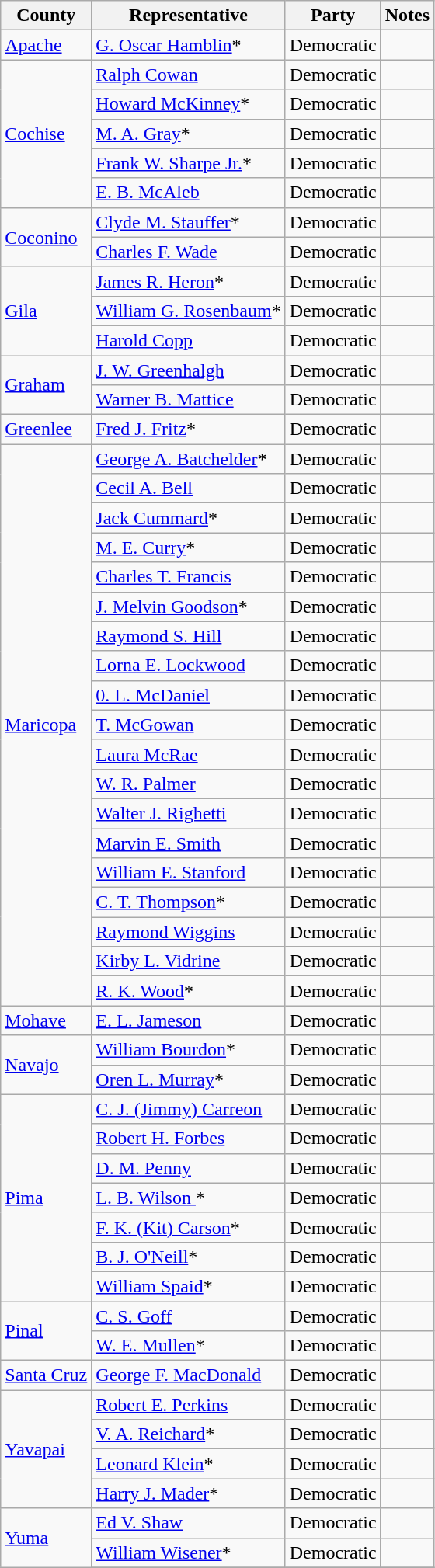<table class=wikitable>
<tr>
<th>County</th>
<th>Representative</th>
<th>Party</th>
<th>Notes</th>
</tr>
<tr>
<td><a href='#'>Apache</a></td>
<td><a href='#'>G. Oscar Hamblin</a>*</td>
<td>Democratic</td>
<td></td>
</tr>
<tr>
<td rowspan="5"><a href='#'>Cochise</a></td>
<td><a href='#'>Ralph Cowan</a></td>
<td>Democratic</td>
<td></td>
</tr>
<tr>
<td><a href='#'>Howard McKinney</a>*</td>
<td>Democratic</td>
<td></td>
</tr>
<tr>
<td><a href='#'>M. A. Gray</a>*</td>
<td>Democratic</td>
<td></td>
</tr>
<tr>
<td><a href='#'>Frank W. Sharpe Jr.</a>*</td>
<td>Democratic</td>
<td></td>
</tr>
<tr>
<td><a href='#'>E. B. McAleb</a></td>
<td>Democratic</td>
<td></td>
</tr>
<tr>
<td rowspan="2"><a href='#'>Coconino</a></td>
<td><a href='#'>Clyde M. Stauffer</a>*</td>
<td>Democratic</td>
<td></td>
</tr>
<tr>
<td><a href='#'>Charles F. Wade</a></td>
<td>Democratic</td>
<td></td>
</tr>
<tr>
<td rowspan="3"><a href='#'>Gila</a></td>
<td><a href='#'>James R. Heron</a>*</td>
<td>Democratic</td>
<td></td>
</tr>
<tr>
<td><a href='#'>William G. Rosenbaum</a>*</td>
<td>Democratic</td>
<td></td>
</tr>
<tr>
<td><a href='#'>Harold Copp</a></td>
<td>Democratic</td>
<td></td>
</tr>
<tr>
<td rowspan="2"><a href='#'>Graham</a></td>
<td><a href='#'>J. W. Greenhalgh</a></td>
<td>Democratic</td>
<td></td>
</tr>
<tr>
<td><a href='#'>Warner B. Mattice</a></td>
<td>Democratic</td>
<td></td>
</tr>
<tr>
<td><a href='#'>Greenlee</a></td>
<td><a href='#'>Fred J. Fritz</a>*</td>
<td>Democratic</td>
<td></td>
</tr>
<tr>
<td rowspan="19"><a href='#'>Maricopa</a></td>
<td><a href='#'>George A. Batchelder</a>*</td>
<td>Democratic</td>
<td></td>
</tr>
<tr>
<td><a href='#'>Cecil A. Bell</a></td>
<td>Democratic</td>
<td></td>
</tr>
<tr>
<td><a href='#'>Jack Cummard</a>*</td>
<td>Democratic</td>
<td></td>
</tr>
<tr>
<td><a href='#'>M. E. Curry</a>*</td>
<td>Democratic</td>
<td></td>
</tr>
<tr>
<td><a href='#'>Charles T. Francis</a></td>
<td>Democratic</td>
<td></td>
</tr>
<tr>
<td><a href='#'>J. Melvin Goodson</a>*</td>
<td>Democratic</td>
<td></td>
</tr>
<tr>
<td><a href='#'>Raymond S. Hill</a></td>
<td>Democratic</td>
<td></td>
</tr>
<tr>
<td><a href='#'>Lorna E. Lockwood</a></td>
<td>Democratic</td>
<td></td>
</tr>
<tr>
<td><a href='#'>0. L. McDaniel</a></td>
<td>Democratic</td>
<td></td>
</tr>
<tr>
<td><a href='#'>T. McGowan</a></td>
<td>Democratic</td>
<td></td>
</tr>
<tr>
<td><a href='#'>Laura McRae</a></td>
<td>Democratic</td>
<td></td>
</tr>
<tr>
<td><a href='#'>W. R. Palmer</a></td>
<td>Democratic</td>
<td></td>
</tr>
<tr>
<td><a href='#'>Walter J. Righetti</a></td>
<td>Democratic</td>
<td></td>
</tr>
<tr>
<td><a href='#'>Marvin E. Smith</a></td>
<td>Democratic</td>
<td></td>
</tr>
<tr>
<td><a href='#'>William E. Stanford</a></td>
<td>Democratic</td>
<td></td>
</tr>
<tr>
<td><a href='#'>C. T. Thompson</a>*</td>
<td>Democratic</td>
<td></td>
</tr>
<tr>
<td><a href='#'>Raymond Wiggins</a></td>
<td>Democratic</td>
<td></td>
</tr>
<tr>
<td><a href='#'>Kirby L. Vidrine</a></td>
<td>Democratic</td>
<td></td>
</tr>
<tr>
<td><a href='#'>R. K. Wood</a>*</td>
<td>Democratic</td>
<td></td>
</tr>
<tr>
<td><a href='#'>Mohave</a></td>
<td><a href='#'>E. L. Jameson</a></td>
<td>Democratic</td>
<td></td>
</tr>
<tr>
<td rowspan="2"><a href='#'>Navajo</a></td>
<td><a href='#'>William Bourdon</a>*</td>
<td>Democratic</td>
<td></td>
</tr>
<tr>
<td><a href='#'>Oren L. Murray</a>*</td>
<td>Democratic</td>
<td></td>
</tr>
<tr>
<td rowspan="7"><a href='#'>Pima</a></td>
<td><a href='#'>C. J. (Jimmy) Carreon</a></td>
<td>Democratic</td>
<td></td>
</tr>
<tr>
<td><a href='#'>Robert H. Forbes</a></td>
<td>Democratic</td>
<td></td>
</tr>
<tr>
<td><a href='#'>D. M. Penny</a></td>
<td>Democratic</td>
<td></td>
</tr>
<tr>
<td><a href='#'>L. B. Wilson </a>*</td>
<td>Democratic</td>
<td></td>
</tr>
<tr>
<td><a href='#'>F. K. (Kit) Carson</a>*</td>
<td>Democratic</td>
<td></td>
</tr>
<tr>
<td><a href='#'>B. J. O'Neill</a>*</td>
<td>Democratic</td>
<td></td>
</tr>
<tr>
<td><a href='#'>William Spaid</a>*</td>
<td>Democratic</td>
<td></td>
</tr>
<tr>
<td rowspan="2"><a href='#'>Pinal</a></td>
<td><a href='#'>C. S. Goff</a></td>
<td>Democratic</td>
<td></td>
</tr>
<tr>
<td><a href='#'>W. E. Mullen</a>*</td>
<td>Democratic</td>
<td></td>
</tr>
<tr>
<td><a href='#'>Santa Cruz</a></td>
<td><a href='#'>George F. MacDonald</a></td>
<td>Democratic</td>
<td></td>
</tr>
<tr>
<td rowspan="4"><a href='#'>Yavapai</a></td>
<td><a href='#'>Robert E. Perkins</a></td>
<td>Democratic</td>
<td></td>
</tr>
<tr>
<td><a href='#'>V. A. Reichard</a>*</td>
<td>Democratic</td>
<td></td>
</tr>
<tr>
<td><a href='#'>Leonard Klein</a>*</td>
<td>Democratic</td>
<td></td>
</tr>
<tr>
<td><a href='#'>Harry J. Mader</a>*</td>
<td>Democratic</td>
<td></td>
</tr>
<tr>
<td rowspan="3"><a href='#'>Yuma</a></td>
<td><a href='#'>Ed V. Shaw</a></td>
<td>Democratic</td>
<td></td>
</tr>
<tr>
<td><a href='#'>William Wisener</a>*</td>
<td>Democratic</td>
<td></td>
</tr>
<tr>
</tr>
</table>
